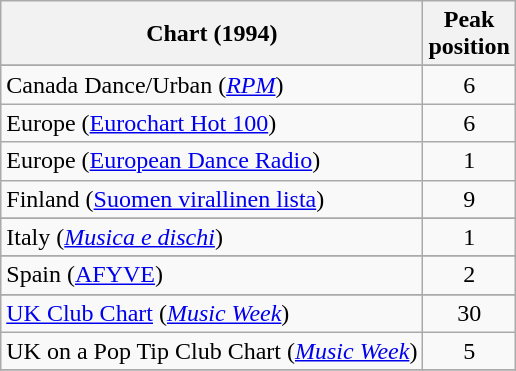<table class="wikitable sortable">
<tr>
<th>Chart (1994)</th>
<th align="center">Peak<br>position</th>
</tr>
<tr>
</tr>
<tr>
</tr>
<tr>
<td>Canada Dance/Urban (<em><a href='#'>RPM</a></em>)</td>
<td align="center">6</td>
</tr>
<tr>
<td>Europe (<a href='#'>Eurochart Hot 100</a>)</td>
<td align="center">6</td>
</tr>
<tr>
<td>Europe (<a href='#'>European Dance Radio</a>)</td>
<td align="center">1</td>
</tr>
<tr>
<td>Finland (<a href='#'>Suomen virallinen lista</a>)</td>
<td align="center">9</td>
</tr>
<tr>
</tr>
<tr>
</tr>
<tr>
<td>Italy (<em><a href='#'>Musica e dischi</a></em>)</td>
<td align="center">1</td>
</tr>
<tr>
</tr>
<tr>
</tr>
<tr>
</tr>
<tr>
<td>Spain (<a href='#'>AFYVE</a>)</td>
<td align="center">2</td>
</tr>
<tr>
</tr>
<tr>
</tr>
<tr>
</tr>
<tr>
</tr>
<tr>
<td><a href='#'>UK Club Chart</a> (<em><a href='#'>Music Week</a></em>)</td>
<td align="center">30</td>
</tr>
<tr>
<td>UK on a Pop Tip Club Chart (<em><a href='#'>Music Week</a></em>)</td>
<td align="center">5</td>
</tr>
<tr>
</tr>
</table>
